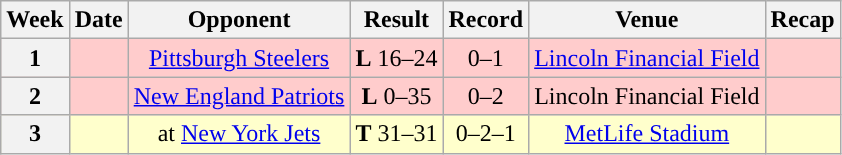<table class="wikitable" style="text-align:center">
<tr>
<th>Week</th>
<th>Date</th>
<th>Opponent</th>
<th>Result</th>
<th>Record</th>
<th>Venue</th>
<th>Recap</th>
</tr>
<tr style="background:#fcc">
<th>1</th>
<td></td>
<td><a href='#'>Pittsburgh Steelers</a></td>
<td><strong>L</strong> 16–24</td>
<td>0–1</td>
<td><a href='#'>Lincoln Financial Field</a></td>
<td></td>
</tr>
<tr style="background:#fcc">
<th>2</th>
<td></td>
<td><a href='#'>New England Patriots</a></td>
<td><strong>L</strong> 0–35</td>
<td>0–2</td>
<td>Lincoln Financial Field</td>
<td></td>
</tr>
<tr style="background:#ffc">
<th>3</th>
<td></td>
<td>at <a href='#'>New York Jets</a></td>
<td><strong>T</strong> 31–31</td>
<td>0–2–1</td>
<td><a href='#'>MetLife Stadium</a></td>
<td></td>
</tr>
</table>
